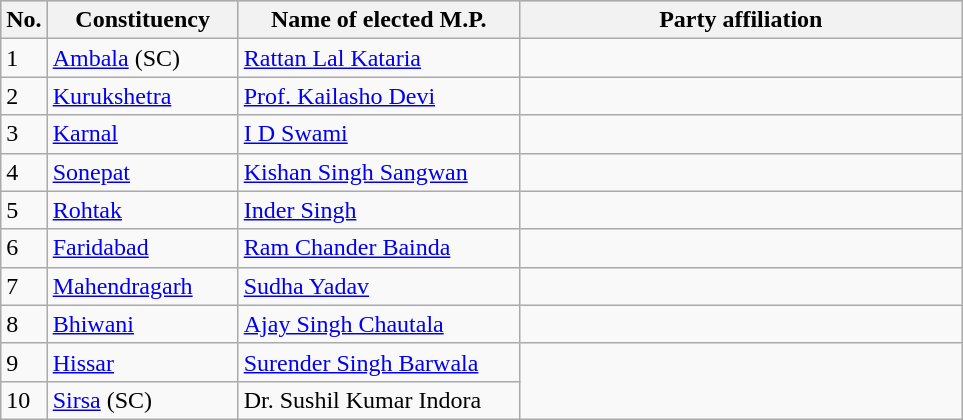<table class="wikitable">
<tr style="background:#ccc; text-align:center;">
<th>No.</th>
<th style="width:120px">Constituency</th>
<th style="width:180px">Name of elected M.P.</th>
<th colspan="2" style="width:18em">Party affiliation</th>
</tr>
<tr>
<td>1</td>
<td><a href='#'>Ambala</a> (SC)</td>
<td><a href='#'>Rattan Lal Kataria</a></td>
<td></td>
</tr>
<tr>
<td>2</td>
<td><a href='#'>Kurukshetra</a></td>
<td><a href='#'>Prof. Kailasho Devi</a></td>
<td></td>
</tr>
<tr>
<td>3</td>
<td><a href='#'>Karnal</a></td>
<td><a href='#'>I D Swami</a></td>
<td></td>
</tr>
<tr>
<td>4</td>
<td><a href='#'>Sonepat</a></td>
<td><a href='#'>Kishan Singh Sangwan</a></td>
</tr>
<tr>
<td>5</td>
<td><a href='#'>Rohtak</a></td>
<td><a href='#'>Inder Singh</a></td>
<td></td>
</tr>
<tr>
<td>6</td>
<td><a href='#'>Faridabad</a></td>
<td><a href='#'>Ram Chander Bainda</a></td>
<td></td>
</tr>
<tr>
<td>7</td>
<td><a href='#'>Mahendragarh</a></td>
<td><a href='#'>Sudha Yadav</a></td>
</tr>
<tr>
<td>8</td>
<td><a href='#'>Bhiwani</a></td>
<td><a href='#'>Ajay Singh Chautala</a></td>
<td></td>
</tr>
<tr>
<td>9</td>
<td><a href='#'>Hissar</a></td>
<td><a href='#'>Surender Singh Barwala</a></td>
</tr>
<tr>
<td>10</td>
<td><a href='#'>Sirsa</a> (SC)</td>
<td>Dr. Sushil Kumar Indora</td>
</tr>
</table>
